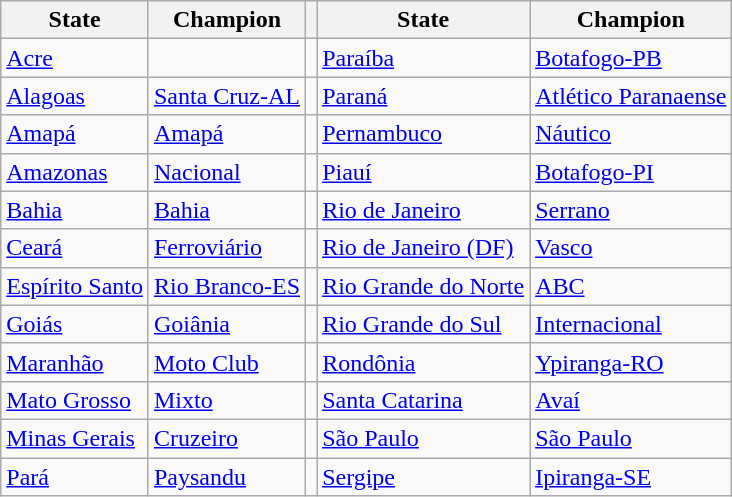<table class="wikitable">
<tr>
<th>State</th>
<th>Champion</th>
<th></th>
<th>State</th>
<th>Champion</th>
</tr>
<tr>
<td><a href='#'>Acre</a></td>
<td></td>
<td></td>
<td><a href='#'>Paraíba</a></td>
<td><a href='#'>Botafogo-PB</a></td>
</tr>
<tr>
<td><a href='#'>Alagoas</a></td>
<td><a href='#'>Santa Cruz-AL</a></td>
<td></td>
<td><a href='#'>Paraná</a></td>
<td><a href='#'>Atlético Paranaense</a></td>
</tr>
<tr>
<td><a href='#'>Amapá</a></td>
<td><a href='#'>Amapá</a></td>
<td></td>
<td><a href='#'>Pernambuco</a></td>
<td><a href='#'>Náutico</a></td>
</tr>
<tr>
<td><a href='#'>Amazonas</a></td>
<td><a href='#'>Nacional</a></td>
<td></td>
<td><a href='#'>Piauí</a></td>
<td><a href='#'>Botafogo-PI</a></td>
</tr>
<tr>
<td><a href='#'>Bahia</a></td>
<td><a href='#'>Bahia</a></td>
<td></td>
<td><a href='#'>Rio de Janeiro</a></td>
<td><a href='#'>Serrano</a></td>
</tr>
<tr>
<td><a href='#'>Ceará</a></td>
<td><a href='#'>Ferroviário</a></td>
<td></td>
<td><a href='#'>Rio de Janeiro (DF)</a></td>
<td><a href='#'>Vasco</a></td>
</tr>
<tr>
<td><a href='#'>Espírito Santo</a></td>
<td><a href='#'>Rio Branco-ES</a></td>
<td></td>
<td><a href='#'>Rio Grande do Norte</a></td>
<td><a href='#'>ABC</a></td>
</tr>
<tr>
<td><a href='#'>Goiás</a></td>
<td><a href='#'>Goiânia</a></td>
<td></td>
<td><a href='#'>Rio Grande do Sul</a></td>
<td><a href='#'>Internacional</a></td>
</tr>
<tr>
<td><a href='#'>Maranhão</a></td>
<td><a href='#'>Moto Club</a></td>
<td></td>
<td><a href='#'>Rondônia</a></td>
<td><a href='#'>Ypiranga-RO</a></td>
</tr>
<tr>
<td><a href='#'>Mato Grosso</a></td>
<td><a href='#'>Mixto</a></td>
<td></td>
<td><a href='#'>Santa Catarina</a></td>
<td><a href='#'>Avaí</a></td>
</tr>
<tr>
<td><a href='#'>Minas Gerais</a></td>
<td><a href='#'>Cruzeiro</a></td>
<td></td>
<td><a href='#'>São Paulo</a></td>
<td><a href='#'>São Paulo</a></td>
</tr>
<tr>
<td><a href='#'>Pará</a></td>
<td><a href='#'>Paysandu</a></td>
<td></td>
<td><a href='#'>Sergipe</a></td>
<td><a href='#'>Ipiranga-SE</a></td>
</tr>
</table>
